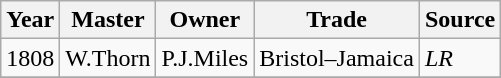<table class=" wikitable">
<tr>
<th>Year</th>
<th>Master</th>
<th>Owner</th>
<th>Trade</th>
<th>Source</th>
</tr>
<tr>
<td>1808</td>
<td>W.Thorn</td>
<td>P.J.Miles</td>
<td>Bristol–Jamaica</td>
<td><em>LR</em></td>
</tr>
<tr>
</tr>
</table>
